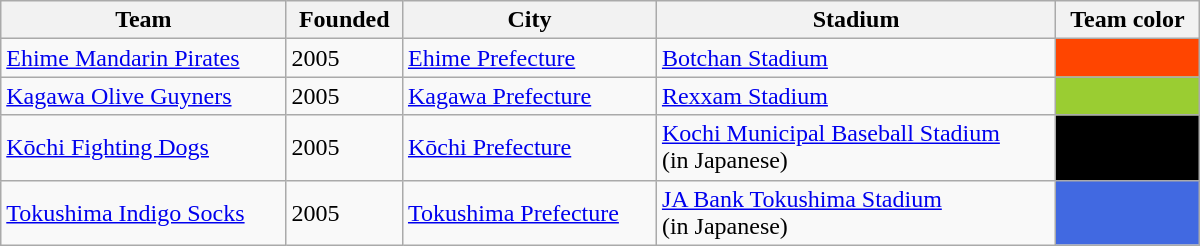<table class="wikitable" style="width:50em">
<tr>
<th>Team</th>
<th>Founded</th>
<th>City</th>
<th>Stadium</th>
<th>Team color</th>
</tr>
<tr>
<td><a href='#'>Ehime Mandarin Pirates</a></td>
<td>2005</td>
<td><a href='#'>Ehime Prefecture</a></td>
<td><a href='#'>Botchan Stadium</a></td>
<td style="background-color: #ff4500;"></td>
</tr>
<tr>
<td><a href='#'>Kagawa Olive Guyners</a></td>
<td>2005</td>
<td><a href='#'>Kagawa Prefecture</a></td>
<td><a href='#'>Rexxam Stadium</a></td>
<td style="background-color: #9acd32;"></td>
</tr>
<tr>
<td><a href='#'>Kōchi Fighting Dogs</a></td>
<td>2005</td>
<td><a href='#'>Kōchi Prefecture</a></td>
<td><a href='#'>Kochi Municipal Baseball Stadium</a><br>(in Japanese)</td>
<td style="background-color: #000000;"></td>
</tr>
<tr>
<td><a href='#'>Tokushima Indigo Socks</a></td>
<td>2005</td>
<td><a href='#'>Tokushima Prefecture</a></td>
<td><a href='#'>JA Bank Tokushima Stadium</a><br>(in Japanese)</td>
<td style="background-color: #4169e1;"><br></td>
</tr>
</table>
